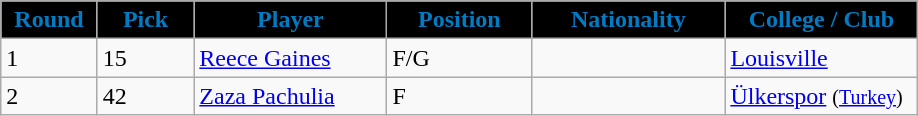<table class="wikitable sortable sortable">
<tr>
<th style="background:#000000; color:#007CC5"  width="10%">Round</th>
<th style="background:#000000; color:#007CC5"  width="10%">Pick</th>
<th style="background:#000000; color:#007CC5"  width="20%">Player</th>
<th style="background:#000000; color:#007CC5"  width="15%">Position</th>
<th style="background:#000000; color:#007CC5"  width="20%">Nationality</th>
<th style="background:#000000; color:#007CC5"  width="20%">College / Club</th>
</tr>
<tr>
<td>1</td>
<td>15</td>
<td><a href='#'>Reece Gaines</a></td>
<td>F/G</td>
<td></td>
<td><a href='#'>Louisville</a></td>
</tr>
<tr>
<td>2</td>
<td>42</td>
<td><a href='#'>Zaza Pachulia</a></td>
<td>F</td>
<td></td>
<td><a href='#'>Ülkerspor</a> <small>(<a href='#'>Turkey</a>)</small></td>
</tr>
</table>
